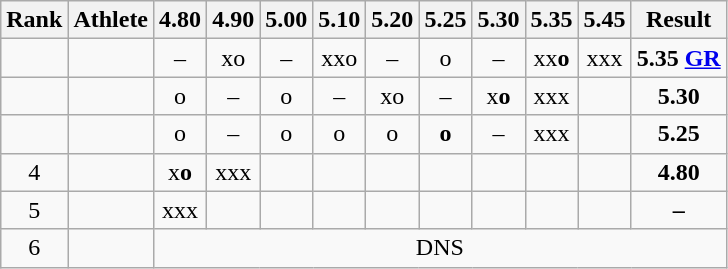<table class="wikitable sortable" style="text-align:center">
<tr>
<th>Rank</th>
<th>Athlete</th>
<th>4.80</th>
<th>4.90</th>
<th>5.00</th>
<th>5.10</th>
<th>5.20</th>
<th>5.25</th>
<th>5.30</th>
<th>5.35</th>
<th>5.45</th>
<th>Result</th>
</tr>
<tr>
<td></td>
<td align=left></td>
<td>–</td>
<td>xo</td>
<td>–</td>
<td>xxo</td>
<td>–</td>
<td>o</td>
<td>–</td>
<td>xx<strong>o</strong></td>
<td>xxx</td>
<td><strong>5.35</strong> <strong><a href='#'>GR</a></strong></td>
</tr>
<tr>
<td></td>
<td align=left></td>
<td>o</td>
<td>–</td>
<td>o</td>
<td>–</td>
<td>xo</td>
<td>–</td>
<td>x<strong>o</strong></td>
<td>xxx</td>
<td></td>
<td><strong>5.30</strong></td>
</tr>
<tr>
<td></td>
<td align=left></td>
<td>o</td>
<td>–</td>
<td>o</td>
<td>o</td>
<td>o</td>
<td><strong>o</strong></td>
<td>–</td>
<td>xxx</td>
<td></td>
<td><strong>5.25</strong></td>
</tr>
<tr>
<td>4</td>
<td align=left></td>
<td>x<strong>o</strong></td>
<td>xxx</td>
<td></td>
<td></td>
<td></td>
<td></td>
<td></td>
<td></td>
<td></td>
<td><strong>4.80</strong></td>
</tr>
<tr>
<td>5</td>
<td align=left></td>
<td>xxx</td>
<td></td>
<td></td>
<td></td>
<td></td>
<td></td>
<td></td>
<td></td>
<td></td>
<td><strong>–</strong></td>
</tr>
<tr>
<td>6</td>
<td align=left></td>
<td colspan="10">DNS</td>
</tr>
</table>
